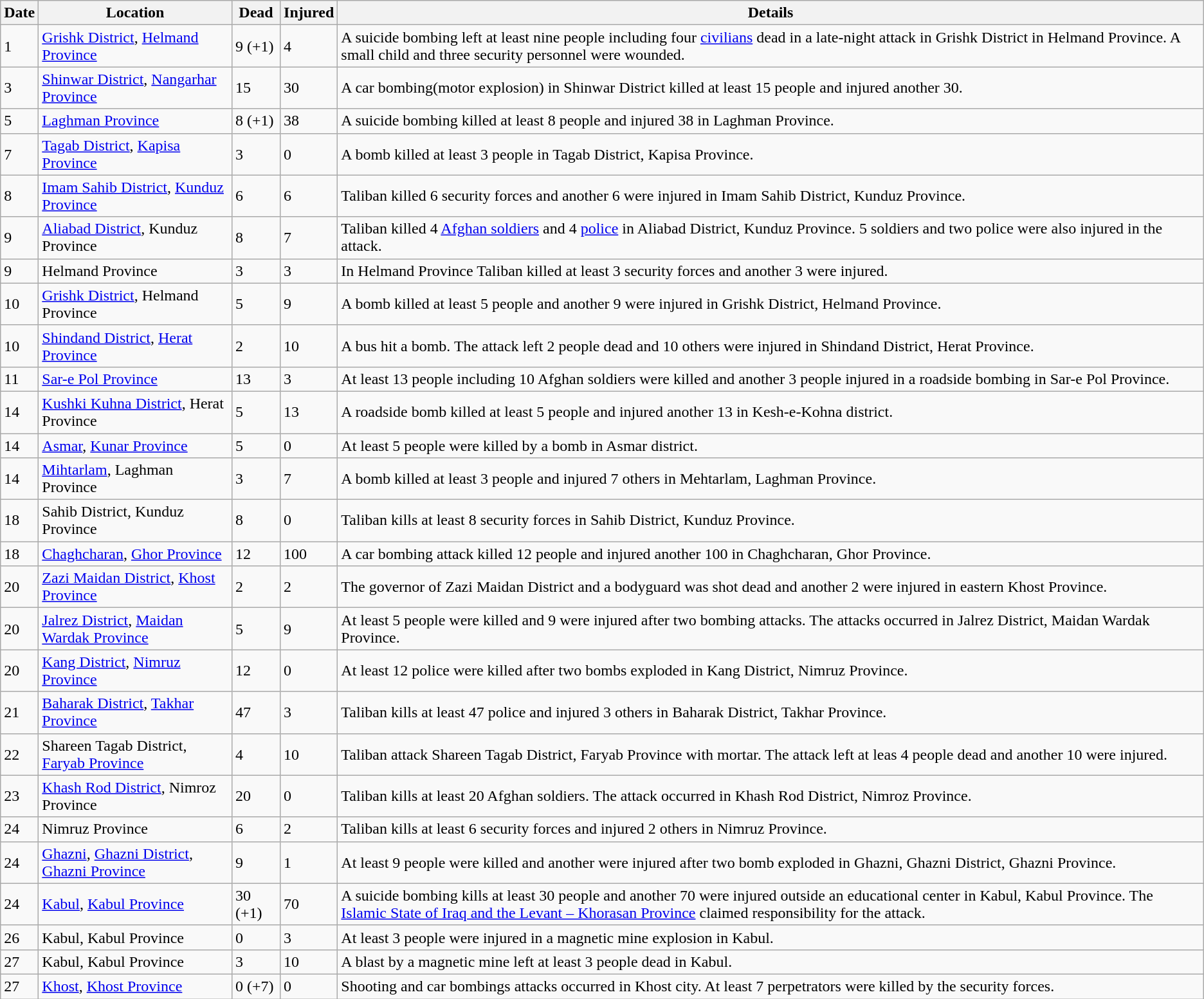<table class="wikitable sortable">
<tr>
<th>Date</th>
<th>Location</th>
<th data-sort-type="number">Dead</th>
<th data-sort-type="number">Injured</th>
<th>Details</th>
</tr>
<tr>
<td>1</td>
<td><a href='#'>Grishk District</a>, <a href='#'>Helmand Province</a></td>
<td>9 (+1)</td>
<td>4</td>
<td>A suicide bombing left at least nine people including four <a href='#'>civilians</a> dead in a late-night attack in Grishk District in Helmand Province. A small child and three security personnel were wounded.</td>
</tr>
<tr>
<td>3</td>
<td><a href='#'>Shinwar District</a>, <a href='#'>Nangarhar Province</a></td>
<td>15</td>
<td>30</td>
<td>A car bombing(motor explosion) in Shinwar District killed at least 15 people and injured another 30.</td>
</tr>
<tr>
<td>5</td>
<td><a href='#'>Laghman Province</a></td>
<td>8 (+1)</td>
<td>38</td>
<td>A suicide bombing killed at least 8 people and injured 38 in Laghman Province.</td>
</tr>
<tr>
<td>7</td>
<td><a href='#'>Tagab District</a>, <a href='#'>Kapisa Province</a></td>
<td>3</td>
<td>0</td>
<td>A bomb killed at least 3 people in Tagab District, Kapisa Province.</td>
</tr>
<tr>
<td>8</td>
<td><a href='#'>Imam Sahib District</a>, <a href='#'>Kunduz Province</a></td>
<td>6</td>
<td>6</td>
<td>Taliban killed 6 security forces and another 6 were injured in Imam Sahib District, Kunduz Province.</td>
</tr>
<tr>
<td>9</td>
<td><a href='#'>Aliabad District</a>, Kunduz Province</td>
<td>8</td>
<td>7</td>
<td>Taliban killed 4 <a href='#'>Afghan soldiers</a> and 4 <a href='#'>police</a> in Aliabad District, Kunduz Province. 5 soldiers and two police were also injured in the attack.</td>
</tr>
<tr>
<td>9</td>
<td>Helmand Province</td>
<td>3</td>
<td>3</td>
<td>In Helmand Province Taliban killed at least 3 security forces and another 3 were injured.</td>
</tr>
<tr>
<td>10</td>
<td><a href='#'>Grishk District</a>, Helmand Province</td>
<td>5</td>
<td>9</td>
<td>A bomb killed at least 5 people and another 9 were injured in Grishk District, Helmand Province.</td>
</tr>
<tr>
<td>10</td>
<td><a href='#'>Shindand District</a>, <a href='#'>Herat Province</a></td>
<td>2</td>
<td>10</td>
<td>A bus hit a bomb. The attack left 2 people dead and 10 others were injured in Shindand District, Herat Province.</td>
</tr>
<tr>
<td>11</td>
<td><a href='#'>Sar-e Pol Province</a></td>
<td>13</td>
<td>3</td>
<td>At least 13 people including 10 Afghan soldiers were killed and another 3 people  injured in a roadside bombing in Sar-e Pol Province.</td>
</tr>
<tr>
<td>14</td>
<td><a href='#'>Kushki Kuhna District</a>, Herat Province</td>
<td>5</td>
<td>13</td>
<td>A roadside bomb killed at least 5 people and injured another 13 in Kesh-e-Kohna district.</td>
</tr>
<tr>
<td>14</td>
<td><a href='#'>Asmar</a>, <a href='#'>Kunar Province</a></td>
<td>5</td>
<td>0</td>
<td>At least 5 people were killed by a bomb in Asmar district.</td>
</tr>
<tr>
<td>14</td>
<td><a href='#'>Mihtarlam</a>, Laghman Province</td>
<td>3</td>
<td>7</td>
<td>A bomb killed at least 3 people and injured 7 others in Mehtarlam, Laghman Province.</td>
</tr>
<tr>
<td>18</td>
<td>Sahib District, Kunduz Province</td>
<td>8</td>
<td>0</td>
<td>Taliban kills at least 8 security forces in Sahib District, Kunduz Province.</td>
</tr>
<tr>
<td>18</td>
<td><a href='#'>Chaghcharan</a>, <a href='#'>Ghor Province</a></td>
<td>12</td>
<td>100</td>
<td>A car bombing attack killed 12 people and injured another 100 in Chaghcharan, Ghor Province.</td>
</tr>
<tr>
<td>20</td>
<td><a href='#'>Zazi Maidan District</a>, <a href='#'>Khost Province</a></td>
<td>2</td>
<td>2</td>
<td>The governor of Zazi Maidan District and a bodyguard was shot dead and another 2 were injured in eastern Khost Province.</td>
</tr>
<tr>
<td>20</td>
<td><a href='#'>Jalrez District</a>, <a href='#'>Maidan Wardak Province</a></td>
<td>5</td>
<td>9</td>
<td>At least 5 people were killed and 9 were injured after two bombing attacks. The attacks occurred in Jalrez District, Maidan Wardak Province.</td>
</tr>
<tr>
<td>20</td>
<td><a href='#'>Kang District</a>, <a href='#'>Nimruz Province</a></td>
<td>12</td>
<td>0</td>
<td>At least 12 police were killed after two bombs exploded in Kang District, Nimruz Province.</td>
</tr>
<tr>
<td>21</td>
<td><a href='#'>Baharak District</a>, <a href='#'>Takhar Province</a></td>
<td>47</td>
<td>3</td>
<td>Taliban kills at least 47 police and injured 3 others in Baharak District, Takhar Province.</td>
</tr>
<tr>
<td>22</td>
<td>Shareen Tagab District, <a href='#'>Faryab Province</a></td>
<td>4</td>
<td>10</td>
<td>Taliban attack Shareen Tagab District, Faryab Province with mortar. The attack left at leas 4 people dead and another 10 were injured.</td>
</tr>
<tr>
<td>23</td>
<td><a href='#'>Khash Rod District</a>, Nimroz Province</td>
<td>20</td>
<td>0</td>
<td>Taliban kills at least 20 Afghan soldiers. The attack occurred in Khash Rod District, Nimroz Province.</td>
</tr>
<tr>
<td>24</td>
<td>Nimruz Province</td>
<td>6</td>
<td>2</td>
<td>Taliban kills at least 6 security forces and injured 2 others in Nimruz Province.</td>
</tr>
<tr>
<td>24</td>
<td><a href='#'>Ghazni</a>, <a href='#'>Ghazni District</a>, <a href='#'>Ghazni Province</a></td>
<td>9</td>
<td>1</td>
<td>At least 9 people were killed and another were injured after two bomb exploded in Ghazni, Ghazni District, Ghazni Province.</td>
</tr>
<tr>
<td>24</td>
<td><a href='#'>Kabul</a>, <a href='#'>Kabul Province</a></td>
<td>30 (+1)</td>
<td>70</td>
<td>A suicide bombing kills at least 30 people and another 70 were injured outside an educational center in Kabul, Kabul Province. The <a href='#'>Islamic State of Iraq and the Levant – Khorasan Province</a> claimed responsibility for the attack.</td>
</tr>
<tr>
<td>26</td>
<td>Kabul, Kabul Province</td>
<td>0</td>
<td>3</td>
<td>At least 3 people were injured in a magnetic mine explosion in Kabul.</td>
</tr>
<tr>
<td>27</td>
<td>Kabul, Kabul Province</td>
<td>3</td>
<td>10</td>
<td>A blast by a magnetic mine left at least 3 people dead in Kabul.</td>
</tr>
<tr>
<td>27</td>
<td><a href='#'>Khost</a>, <a href='#'>Khost Province</a></td>
<td>0 (+7)</td>
<td>0</td>
<td>Shooting and car bombings attacks occurred in Khost city. At least 7 perpetrators were killed by the security forces.</td>
</tr>
</table>
